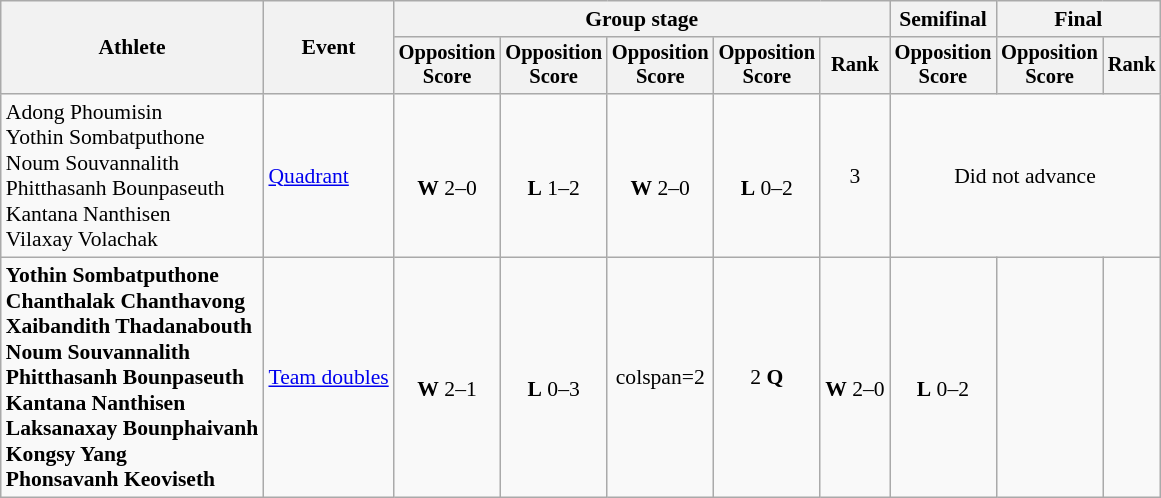<table class=wikitable style=font-size:90%;text-align:center>
<tr>
<th rowspan="2">Athlete</th>
<th rowspan="2">Event</th>
<th colspan=5>Group stage</th>
<th>Semifinal</th>
<th colspan=2>Final</th>
</tr>
<tr style="font-size:95%">
<th>Opposition<br>Score</th>
<th>Opposition<br>Score</th>
<th>Opposition<br>Score</th>
<th>Opposition<br>Score</th>
<th>Rank</th>
<th>Opposition<br>Score</th>
<th>Opposition<br>Score</th>
<th>Rank</th>
</tr>
<tr>
<td align=left>Adong Phoumisin<br>Yothin Sombatputhone<br>Noum Souvannalith<br>Phitthasanh Bounpaseuth<br>Kantana Nanthisen<br>Vilaxay Volachak</td>
<td align=left><a href='#'>Quadrant</a></td>
<td><br><strong>W</strong> 2–0</td>
<td><br><strong>L</strong> 1–2</td>
<td><br><strong>W</strong> 2–0</td>
<td><br><strong>L</strong> 0–2</td>
<td>3</td>
<td colspan=3>Did not advance</td>
</tr>
<tr>
<td align=left><strong>Yothin Sombatputhone<br>Chanthalak Chanthavong<br>Xaibandith Thadanabouth<br>Noum Souvannalith<br>Phitthasanh Bounpaseuth<br>Kantana Nanthisen<br>Laksanaxay Bounphaivanh<br>Kongsy Yang<br>Phonsavanh Keoviseth</strong></td>
<td align=left><a href='#'>Team doubles</a></td>
<td><br><strong>W</strong> 2–1</td>
<td><br><strong>L</strong> 0–3</td>
<td>colspan=2 </td>
<td>2 <strong>Q</strong></td>
<td><br><strong>W</strong> 2–0</td>
<td><br><strong>L</strong> 0–2</td>
<td></td>
</tr>
</table>
